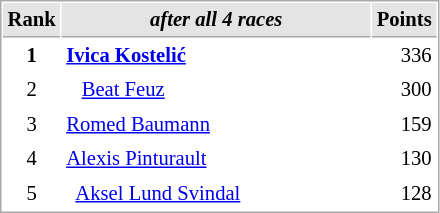<table cellspacing="1" cellpadding="3" style="border:1px solid #AAAAAA;font-size:86%">
<tr bgcolor="#E4E4E4">
<th style="border-bottom:1px solid #AAAAAA" width=10>Rank</th>
<th style="border-bottom:1px solid #AAAAAA" width=200><strong><em>after all 4 races</em></strong></th>
<th style="border-bottom:1px solid #AAAAAA" width=20>Points</th>
</tr>
<tr>
<td align="center"><strong>1</strong></td>
<td> <strong><a href='#'>Ivica Kostelić</a></strong></td>
<td align="right">336</td>
</tr>
<tr>
<td align="center">2</td>
<td>   <a href='#'>Beat Feuz</a></td>
<td align="right">300</td>
</tr>
<tr>
<td align="center">3</td>
<td> <a href='#'>Romed Baumann</a></td>
<td align="right">159</td>
</tr>
<tr>
<td align="center">4</td>
<td> <a href='#'>Alexis Pinturault</a></td>
<td align="right">130</td>
</tr>
<tr>
<td align="center">5</td>
<td>  <a href='#'>Aksel Lund Svindal</a></td>
<td align="right">128</td>
</tr>
</table>
